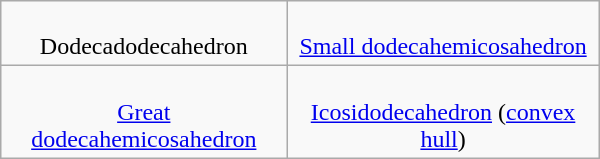<table class="wikitable" width="400" style="vertical-align:top;text-align:center">
<tr>
<td align=center><br>Dodecadodecahedron</td>
<td align=center><br><a href='#'>Small dodecahemicosahedron</a></td>
</tr>
<tr>
<td align=center><br><a href='#'>Great dodecahemicosahedron</a></td>
<td align=center><br><a href='#'>Icosidodecahedron</a> (<a href='#'>convex hull</a>)</td>
</tr>
</table>
